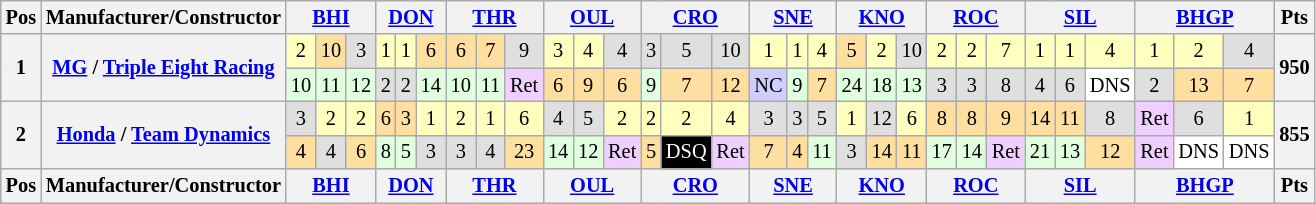<table class="wikitable" style="font-size: 85%; text-align: center;">
<tr valign="top">
<th valign="middle">Pos</th>
<th valign="middle">Manufacturer/Constructor</th>
<th colspan="3"><a href='#'>BHI</a></th>
<th colspan="3"><a href='#'>DON</a></th>
<th colspan="3"><a href='#'>THR</a></th>
<th colspan="3"><a href='#'>OUL</a></th>
<th colspan="3"><a href='#'>CRO</a></th>
<th colspan="3"><a href='#'>SNE</a></th>
<th colspan="3"><a href='#'>KNO</a></th>
<th colspan="3"><a href='#'>ROC</a></th>
<th colspan="3"><a href='#'>SIL</a></th>
<th colspan="3"><a href='#'>BHGP</a></th>
<th valign=middle>Pts</th>
</tr>
<tr>
<th rowspan=2>1</th>
<th rowspan=2 align=left nowrap><a href='#'>MG</a> / <a href='#'>Triple Eight Racing</a></th>
<td style="background:#ffffbf;">2</td>
<td style="background:#ffdf9f;">10</td>
<td style="background:#dfdfdf;">3</td>
<td style="background:#ffffbf;">1</td>
<td style="background:#ffffbf;">1</td>
<td style="background:#ffdf9f;">6</td>
<td style="background:#ffdf9f;">6</td>
<td style="background:#ffdf9f;">7</td>
<td style="background:#dfdfdf;">9</td>
<td style="background:#ffffbf;">3</td>
<td style="background:#ffffbf;">4</td>
<td style="background:#dfdfdf;">4</td>
<td style="background:#dfdfdf;">3</td>
<td style="background:#dfdfdf;">5</td>
<td style="background:#dfdfdf;">10</td>
<td style="background:#ffffbf;">1</td>
<td style="background:#ffffbf;">1</td>
<td style="background:#ffffbf;">4</td>
<td style="background:#ffdf9f;">5</td>
<td style="background:#ffffbf;">2</td>
<td style="background:#dfdfdf;">10</td>
<td style="background:#ffffbf;">2</td>
<td style="background:#ffffbf;">2</td>
<td style="background:#ffffbf;">7</td>
<td style="background:#ffffbf;">1</td>
<td style="background:#ffffbf;">1</td>
<td style="background:#ffffbf;">4</td>
<td style="background:#ffffbf;">1</td>
<td style="background:#ffffbf;">2</td>
<td style="background:#dfdfdf;">4</td>
<th rowspan=2>950</th>
</tr>
<tr>
<td style="background:#dfffdf;">10</td>
<td style="background:#dfffdf;">11</td>
<td style="background:#dfffdf;">12</td>
<td style="background:#dfdfdf;">2</td>
<td style="background:#dfdfdf;">2</td>
<td style="background:#dfffdf;">14</td>
<td style="background:#dfffdf;">10</td>
<td style="background:#dfffdf;">11</td>
<td style="background:#efcfff;">Ret</td>
<td style="background:#ffdf9f;">6</td>
<td style="background:#ffdf9f;">9</td>
<td style="background:#ffdf9f;">6</td>
<td style="background:#dfffdf;">9</td>
<td style="background:#ffdf9f;">7</td>
<td style="background:#ffdf9f;">12</td>
<td style="background:#cfcfff;">NC</td>
<td style="background:#dfffdf;">9</td>
<td style="background:#ffdf9f;">7</td>
<td style="background:#dfffdf;">24</td>
<td style="background:#dfffdf;">18</td>
<td style="background:#dfffdf;">13</td>
<td style="background:#dfdfdf;">3</td>
<td style="background:#dfdfdf;">3</td>
<td style="background:#dfdfdf;">8</td>
<td style="background:#dfdfdf;">4</td>
<td style="background:#dfdfdf;">6</td>
<td style="background:#ffffff;">DNS</td>
<td style="background:#dfdfdf;">2</td>
<td style="background:#ffdf9f;">13</td>
<td style="background:#ffdf9f;">7</td>
</tr>
<tr>
<th rowspan=2>2</th>
<th rowspan=2 align=left nowrap><a href='#'>Honda</a> / <a href='#'>Team Dynamics</a></th>
<td style="background:#dfdfdf;">3</td>
<td style="background:#ffffbf;">2</td>
<td style="background:#ffffbf;">2</td>
<td style="background:#ffdf9f;">6</td>
<td style="background:#ffdf9f;">3</td>
<td style="background:#ffffbf;">1</td>
<td style="background:#ffffbf;">2</td>
<td style="background:#ffffbf;">1</td>
<td style="background:#ffffbf;">6</td>
<td style="background:#dfdfdf;">4</td>
<td style="background:#dfdfdf;">5</td>
<td style="background:#ffffbf;">2</td>
<td style="background:#ffffbf;">2</td>
<td style="background:#ffffbf;">2</td>
<td style="background:#ffffbf;">4</td>
<td style="background:#dfdfdf;">3</td>
<td style="background:#dfdfdf;">3</td>
<td style="background:#dfdfdf;">5</td>
<td style="background:#ffffbf;">1</td>
<td style="background:#dfdfdf;">12</td>
<td style="background:#ffffbf;">6</td>
<td style="background:#ffdf9f;">8</td>
<td style="background:#ffdf9f;">8</td>
<td style="background:#ffdf9f;">9</td>
<td style="background:#ffdf9f;">14</td>
<td style="background:#ffdf9f;">11</td>
<td style="background:#dfdfdf;">8</td>
<td style="background:#efcfff;">Ret</td>
<td style="background:#dfdfdf;">6</td>
<td style="background:#ffffbf;">1</td>
<th rowspan=2>855</th>
</tr>
<tr>
<td style="background:#ffdf9f;">4</td>
<td style="background:#dfdfdf;">4</td>
<td style="background:#ffdf9f;">6</td>
<td style="background:#dfffdf;">8</td>
<td style="background:#dfffdf;">5</td>
<td style="background:#dfdfdf;">3</td>
<td style="background:#dfdfdf;">3</td>
<td style="background:#dfdfdf;">4</td>
<td style="background:#ffdf9f;">23</td>
<td style="background:#dfffdf;">14</td>
<td style="background:#dfffdf;">12</td>
<td style="background:#efcfff;">Ret</td>
<td style="background:#ffdf9f;">5</td>
<td style="background:#000000; color:white;">DSQ</td>
<td style="background:#efcfff;">Ret</td>
<td style="background:#ffdf9f;">7</td>
<td style="background:#ffdf9f;">4</td>
<td style="background:#dfffdf;">11</td>
<td style="background:#dfdfdf;">3</td>
<td style="background:#ffdf9f;">14</td>
<td style="background:#ffdf9f;">11</td>
<td style="background:#dfffdf;">17</td>
<td style="background:#dfffdf;">14</td>
<td style="background:#efcfff;">Ret</td>
<td style="background:#dfffdf;">21</td>
<td style="background:#dfffdf;">13</td>
<td style="background:#ffdf9f;">12</td>
<td style="background:#efcfff;">Ret</td>
<td style="background:#ffffff;">DNS</td>
<td style="background:#ffffff;">DNS</td>
</tr>
<tr valign="top">
<th valign="middle">Pos</th>
<th valign="middle">Manufacturer/Constructor</th>
<th colspan="3"><a href='#'>BHI</a></th>
<th colspan="3"><a href='#'>DON</a></th>
<th colspan="3"><a href='#'>THR</a></th>
<th colspan="3"><a href='#'>OUL</a></th>
<th colspan="3"><a href='#'>CRO</a></th>
<th colspan="3"><a href='#'>SNE</a></th>
<th colspan="3"><a href='#'>KNO</a></th>
<th colspan="3"><a href='#'>ROC</a></th>
<th colspan="3"><a href='#'>SIL</a></th>
<th colspan="3"><a href='#'>BHGP</a></th>
<th valign=middle>Pts</th>
</tr>
</table>
